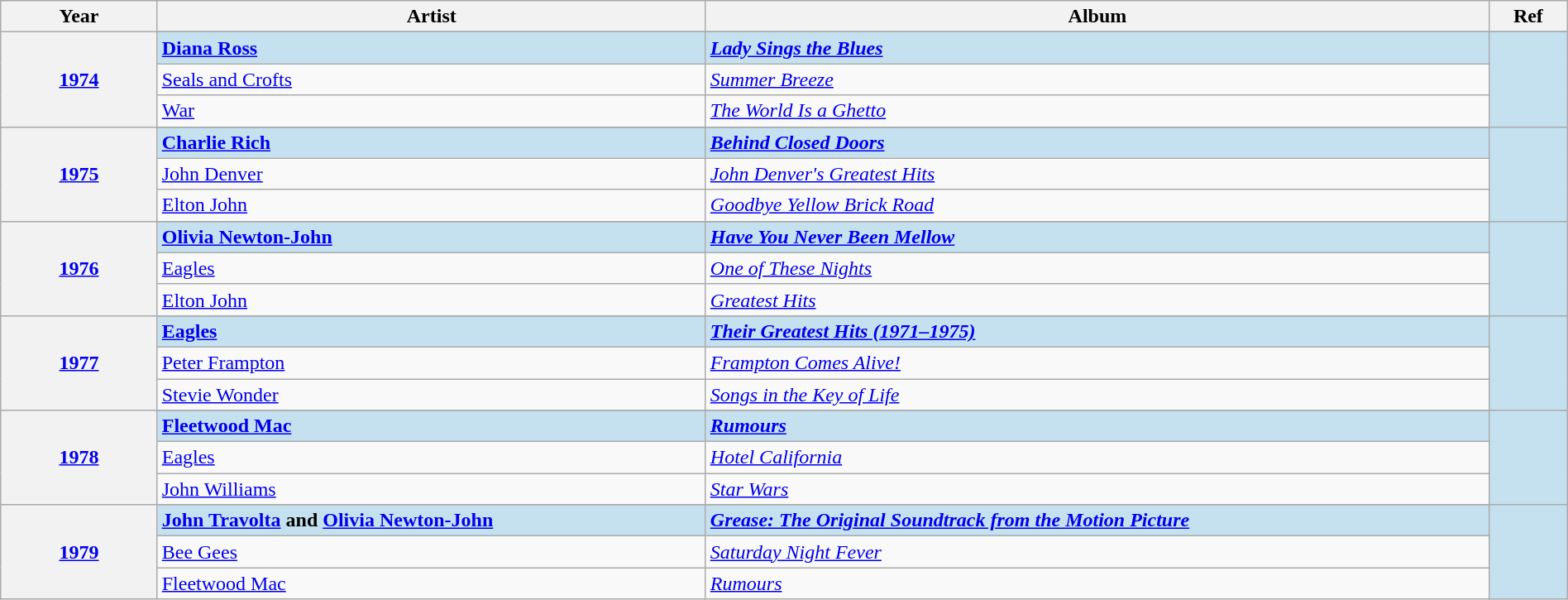<table class="wikitable" width="100%">
<tr>
<th width="10%">Year</th>
<th width="35%">Artist</th>
<th width="50%">Album</th>
<th width="5%">Ref</th>
</tr>
<tr>
<th rowspan="4" align="center"><a href='#'>1974<br></a></th>
</tr>
<tr style="background:#c5e1f0">
<td><strong><a href='#'>Diana Ross</a></strong></td>
<td><strong><em><a href='#'>Lady Sings the Blues</a></em></strong></td>
<td rowspan="4" align="center"></td>
</tr>
<tr>
<td><a href='#'>Seals and Crofts</a></td>
<td><em><a href='#'>Summer Breeze</a></em></td>
</tr>
<tr>
<td><a href='#'>War</a></td>
<td><em><a href='#'>The World Is a Ghetto</a></em></td>
</tr>
<tr>
<th rowspan="4" align="center"><a href='#'>1975<br></a></th>
</tr>
<tr style="background:#c5e1f0">
<td><strong><a href='#'>Charlie Rich</a></strong></td>
<td><strong><em><a href='#'>Behind Closed Doors</a></em></strong></td>
<td rowspan="4" align="center"></td>
</tr>
<tr>
<td><a href='#'>John Denver</a></td>
<td><em><a href='#'>John Denver's Greatest Hits</a></em></td>
</tr>
<tr>
<td><a href='#'>Elton John</a></td>
<td><em><a href='#'>Goodbye Yellow Brick Road</a></em></td>
</tr>
<tr>
<th rowspan="4" align="center"><a href='#'>1976<br></a></th>
</tr>
<tr style="background:#c5e1f0">
<td><strong><a href='#'>Olivia Newton-John</a></strong></td>
<td><strong><em><a href='#'>Have You Never Been Mellow</a></em></strong></td>
<td rowspan="4" align="center"></td>
</tr>
<tr>
<td><a href='#'>Eagles</a></td>
<td><em><a href='#'>One of These Nights</a></em></td>
</tr>
<tr>
<td><a href='#'>Elton John</a></td>
<td><em><a href='#'>Greatest Hits</a></em></td>
</tr>
<tr>
<th rowspan="4" align="center"><a href='#'>1977<br></a></th>
</tr>
<tr style="background:#c5e1f0">
<td><strong><a href='#'>Eagles</a></strong></td>
<td><strong><em><a href='#'>Their Greatest Hits (1971–1975)</a></em></strong></td>
<td rowspan="4" align="center"></td>
</tr>
<tr>
<td><a href='#'>Peter Frampton</a></td>
<td><em><a href='#'>Frampton Comes Alive!</a></em></td>
</tr>
<tr>
<td><a href='#'>Stevie Wonder</a></td>
<td><em><a href='#'>Songs in the Key of Life</a></em></td>
</tr>
<tr>
<th rowspan="4" align="center"><a href='#'>1978<br></a></th>
</tr>
<tr style="background:#c5e1f0">
<td><strong><a href='#'>Fleetwood Mac</a></strong></td>
<td><strong><em><a href='#'>Rumours</a></em></strong></td>
<td rowspan="4" align="center"></td>
</tr>
<tr>
<td><a href='#'>Eagles</a></td>
<td><em><a href='#'>Hotel California</a></em></td>
</tr>
<tr>
<td><a href='#'>John Williams</a></td>
<td><em><a href='#'>Star Wars</a></em></td>
</tr>
<tr>
<th rowspan="4" align="center"><a href='#'>1979<br></a></th>
</tr>
<tr style="background:#c5e1f0">
<td><strong><a href='#'>John Travolta</a> and <a href='#'>Olivia Newton-John</a></strong></td>
<td><strong><em><a href='#'>Grease: The Original Soundtrack from the Motion Picture</a></em></strong></td>
<td rowspan="4" align="center"></td>
</tr>
<tr>
<td><a href='#'>Bee Gees</a></td>
<td><em><a href='#'>Saturday Night Fever</a></em></td>
</tr>
<tr>
<td><a href='#'>Fleetwood Mac</a></td>
<td><em><a href='#'>Rumours</a></em></td>
</tr>
</table>
